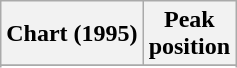<table class="wikitable sortable">
<tr>
<th>Chart (1995)</th>
<th>Peak <br> position</th>
</tr>
<tr>
</tr>
<tr>
</tr>
</table>
